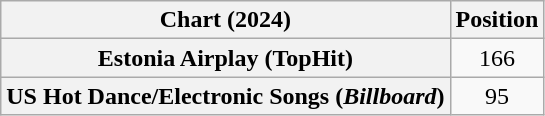<table class="wikitable sortable plainrowheaders" style="text-align:center">
<tr>
<th scope="col">Chart (2024)</th>
<th scope="col">Position</th>
</tr>
<tr>
<th scope="row">Estonia Airplay (TopHit)</th>
<td>166</td>
</tr>
<tr>
<th scope="row">US Hot Dance/Electronic Songs (<em>Billboard</em>)</th>
<td>95</td>
</tr>
</table>
